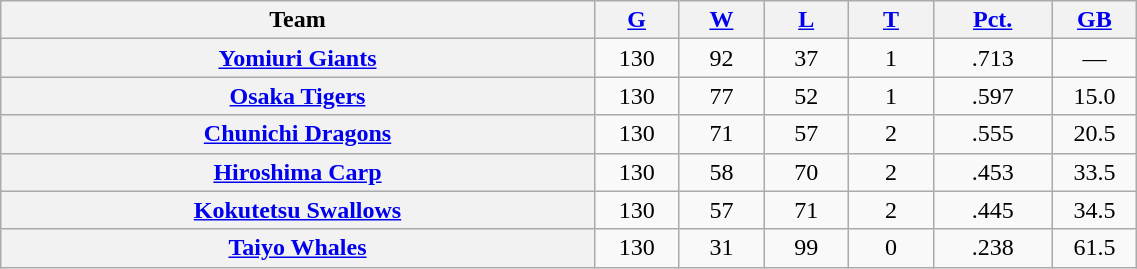<table class="wikitable plainrowheaders" width="60%" style="text-align:center;">
<tr>
<th scope="col" width="35%">Team</th>
<th scope="col" width="5%"><a href='#'>G</a></th>
<th scope="col" width="5%"><a href='#'>W</a></th>
<th scope="col" width="5%"><a href='#'>L</a></th>
<th scope="col" width="5%"><a href='#'>T</a></th>
<th scope="col" width="7%"><a href='#'>Pct.</a></th>
<th scope="col" width="5%"><a href='#'>GB</a></th>
</tr>
<tr>
<th scope="row" style="text-align:center;"><a href='#'>Yomiuri Giants</a></th>
<td>130</td>
<td>92</td>
<td>37</td>
<td>1</td>
<td>.713</td>
<td>—</td>
</tr>
<tr>
<th scope="row" style="text-align:center;"><a href='#'>Osaka Tigers</a></th>
<td>130</td>
<td>77</td>
<td>52</td>
<td>1</td>
<td>.597</td>
<td>15.0</td>
</tr>
<tr>
<th scope="row" style="text-align:center;"><a href='#'>Chunichi Dragons</a></th>
<td>130</td>
<td>71</td>
<td>57</td>
<td>2</td>
<td>.555</td>
<td>20.5</td>
</tr>
<tr>
<th scope="row" style="text-align:center;"><a href='#'>Hiroshima Carp</a></th>
<td>130</td>
<td>58</td>
<td>70</td>
<td>2</td>
<td>.453</td>
<td>33.5</td>
</tr>
<tr>
<th scope="row" style="text-align:center;"><a href='#'>Kokutetsu Swallows</a></th>
<td>130</td>
<td>57</td>
<td>71</td>
<td>2</td>
<td>.445</td>
<td>34.5</td>
</tr>
<tr>
<th scope="row" style="text-align:center;"><a href='#'>Taiyo Whales</a></th>
<td>130</td>
<td>31</td>
<td>99</td>
<td>0</td>
<td>.238</td>
<td>61.5</td>
</tr>
</table>
